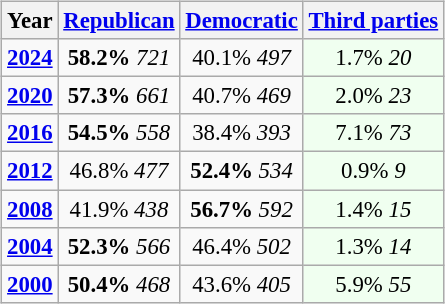<table class="wikitable" style="float:right; margin: 1em 1em 1em 0; font-size: 95%;">
<tr>
<th>Year</th>
<th><a href='#'>Republican</a></th>
<th><a href='#'>Democratic</a></th>
<th><a href='#'>Third parties</a></th>
</tr>
<tr>
<td style="text-align:center;" ><strong><a href='#'>2024</a></strong></td>
<td style="text-align:center;" ><strong>58.2%</strong> <em>721</em></td>
<td style="text-align:center;" >40.1% <em>497</em></td>
<td style="text-align:center; background:honeyDew;">1.7% <em>20</em></td>
</tr>
<tr>
<td style="text-align:center;" ><strong><a href='#'>2020</a></strong></td>
<td style="text-align:center;" ><strong>57.3%</strong> <em>661</em></td>
<td style="text-align:center;" >40.7% <em>469</em></td>
<td style="text-align:center; background:honeyDew;">2.0% <em>23</em></td>
</tr>
<tr>
<td style="text-align:center;" ><strong><a href='#'>2016</a></strong></td>
<td style="text-align:center;" ><strong>54.5%</strong> <em>558</em></td>
<td style="text-align:center;" >38.4% <em>393</em></td>
<td style="text-align:center; background:honeyDew;">7.1% <em>73</em></td>
</tr>
<tr>
<td style="text-align:center;" ><strong><a href='#'>2012</a></strong></td>
<td style="text-align:center;" >46.8% <em>477</em></td>
<td style="text-align:center;" ><strong>52.4%</strong> <em>534</em></td>
<td style="text-align:center; background:honeyDew;">0.9% <em>9</em></td>
</tr>
<tr>
<td style="text-align:center;" ><strong><a href='#'>2008</a></strong></td>
<td style="text-align:center;" >41.9% <em>438</em></td>
<td style="text-align:center;" ><strong>56.7%</strong> <em>592</em></td>
<td style="text-align:center; background:honeyDew;">1.4% <em>15</em></td>
</tr>
<tr>
<td style="text-align:center;" ><strong><a href='#'>2004</a></strong></td>
<td style="text-align:center;" ><strong>52.3%</strong> <em>566</em></td>
<td style="text-align:center;" >46.4% <em>502</em></td>
<td style="text-align:center; background:honeyDew;">1.3% <em>14</em></td>
</tr>
<tr>
<td style="text-align:center;" ><strong><a href='#'>2000</a></strong></td>
<td style="text-align:center;" ><strong>50.4%</strong> <em>468</em></td>
<td style="text-align:center;" >43.6% <em>405</em></td>
<td style="text-align:center; background:honeyDew;">5.9% <em>55</em></td>
</tr>
</table>
